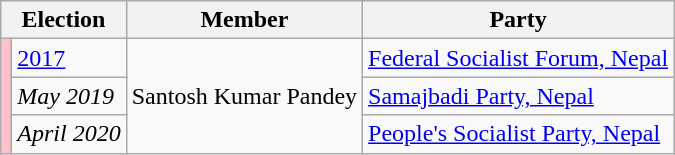<table class="wikitable">
<tr>
<th colspan="2">Election</th>
<th>Member</th>
<th>Party</th>
</tr>
<tr>
<td rowspan="3" style="background-color:pink"></td>
<td><a href='#'>2017</a></td>
<td rowspan="3">Santosh Kumar Pandey</td>
<td><a href='#'>Federal Socialist Forum, Nepal</a></td>
</tr>
<tr>
<td><em>May 2019</em></td>
<td><a href='#'>Samajbadi Party, Nepal</a></td>
</tr>
<tr>
<td><em>April 2020</em></td>
<td><a href='#'>People's Socialist Party, Nepal</a></td>
</tr>
</table>
